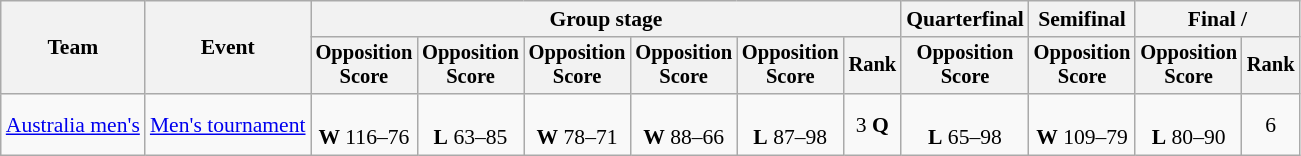<table class=wikitable style=font-size:90%;text-align:center>
<tr>
<th rowspan=2>Team</th>
<th rowspan=2>Event</th>
<th colspan=6>Group stage</th>
<th>Quarterfinal</th>
<th>Semifinal</th>
<th colspan=2>Final / </th>
</tr>
<tr style=font-size:95%>
<th>Opposition<br>Score</th>
<th>Opposition<br>Score</th>
<th>Opposition<br>Score</th>
<th>Opposition<br>Score</th>
<th>Opposition<br>Score</th>
<th>Rank</th>
<th>Opposition<br>Score</th>
<th>Opposition<br>Score</th>
<th>Opposition<br>Score</th>
<th>Rank</th>
</tr>
<tr>
<td align=left><a href='#'>Australia men's</a></td>
<td align=left><a href='#'>Men's tournament</a></td>
<td><br><strong>W</strong> 116–76</td>
<td><br><strong>L</strong> 63–85</td>
<td><br><strong>W</strong> 78–71</td>
<td><br><strong>W</strong> 88–66</td>
<td><br><strong>L</strong> 87–98</td>
<td>3 <strong>Q</strong></td>
<td><br><strong>L</strong> 65–98</td>
<td><br><strong>W</strong> 109–79</td>
<td><br><strong>L</strong> 80–90</td>
<td>6</td>
</tr>
</table>
